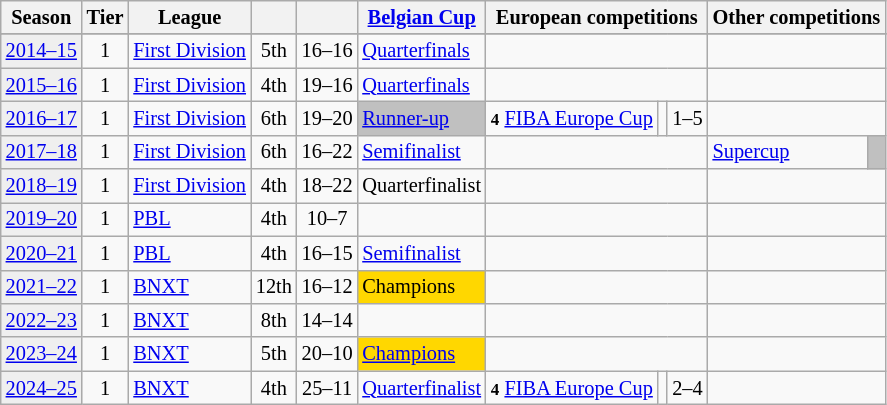<table class="wikitable" style="font-size:85%">
<tr bgcolor=>
<th>Season</th>
<th>Tier</th>
<th>League</th>
<th></th>
<th></th>
<th><a href='#'>Belgian Cup</a></th>
<th colspan=3>European competitions</th>
<th colspan=2>Other competitions</th>
</tr>
<tr>
</tr>
<tr>
<td style="background:#efefef;"><a href='#'>2014–15</a></td>
<td align="center">1</td>
<td><a href='#'>First Division</a></td>
<td align="center">5th</td>
<td align=center>16–16</td>
<td><a href='#'>Quarterfinals</a></td>
<td colspan=3></td>
<td colspan=2></td>
</tr>
<tr>
<td style="background:#efefef;"><a href='#'>2015–16</a></td>
<td align="center">1</td>
<td><a href='#'>First Division</a></td>
<td align="center">4th</td>
<td align=center>19–16</td>
<td><a href='#'>Quarterfinals</a></td>
<td colspan=3></td>
<td colspan=2></td>
</tr>
<tr>
<td style="background:#efefef;"><a href='#'>2016–17</a></td>
<td align="center">1</td>
<td><a href='#'>First Division</a></td>
<td align="center">6th</td>
<td align=center>19–20</td>
<td bgcolor=silver><a href='#'>Runner-up</a></td>
<td><small><strong>4</strong></small> <a href='#'>FIBA Europe Cup</a></td>
<td align=center></td>
<td align=center>1–5</td>
<td colspan=2></td>
</tr>
<tr>
<td style="background:#efefef;"><a href='#'>2017–18</a></td>
<td align="center">1</td>
<td><a href='#'>First Division</a></td>
<td align="center">6th</td>
<td align=center>16–22</td>
<td><a href='#'>Semifinalist</a></td>
<td colspan=3></td>
<td><a href='#'>Supercup</a></td>
<td bgcolor=silver align=center></td>
</tr>
<tr>
<td style="background:#efefef;"><a href='#'>2018–19</a></td>
<td align="center">1</td>
<td><a href='#'>First Division</a></td>
<td align="center">4th</td>
<td align=center>18–22</td>
<td>Quarterfinalist</td>
<td colspan=3></td>
<td colspan=2></td>
</tr>
<tr>
<td style="background:#efefef;"><a href='#'>2019–20</a></td>
<td align="center">1</td>
<td><a href='#'>PBL</a></td>
<td align="center">4th</td>
<td align=center>10–7</td>
<td></td>
<td colspan=3></td>
<td colspan=2></td>
</tr>
<tr>
<td style="background:#efefef;"><a href='#'>2020–21</a></td>
<td align="center">1</td>
<td><a href='#'>PBL</a></td>
<td align="center">4th</td>
<td align=center>16–15</td>
<td><a href='#'>Semifinalist</a></td>
<td colspan=3></td>
<td colspan=2></td>
</tr>
<tr>
<td style="background:#efefef;"><a href='#'>2021–22</a></td>
<td align="center">1</td>
<td><a href='#'>BNXT</a></td>
<td align="center">12th</td>
<td align=center>16–12</td>
<td bgcolor=gold>Champions</td>
<td colspan=3></td>
<td colspan=2></td>
</tr>
<tr>
<td style="background:#efefef;"><a href='#'>2022–23</a></td>
<td align="center">1</td>
<td><a href='#'>BNXT</a></td>
<td align="center">8th</td>
<td align=center>14–14</td>
<td></td>
<td colspan=3></td>
<td colspan=2></td>
</tr>
<tr>
<td style="background:#efefef;"><a href='#'>2023–24</a></td>
<td align="center">1</td>
<td><a href='#'>BNXT</a></td>
<td align="center">5th</td>
<td align=center>20–10</td>
<td bgcolor=gold><a href='#'>Champions</a></td>
<td colspan=3></td>
<td colspan=2></td>
</tr>
<tr>
<td style="background:#efefef;"><a href='#'>2024–25</a></td>
<td align="center">1</td>
<td><a href='#'>BNXT</a></td>
<td align="center">4th</td>
<td align=center>25–11</td>
<td><a href='#'>Quarterfinalist</a></td>
<td><small><strong>4</strong></small> <a href='#'>FIBA Europe Cup</a></td>
<td align=center></td>
<td align=center>2–4</td>
<td colspan=2></td>
</tr>
</table>
